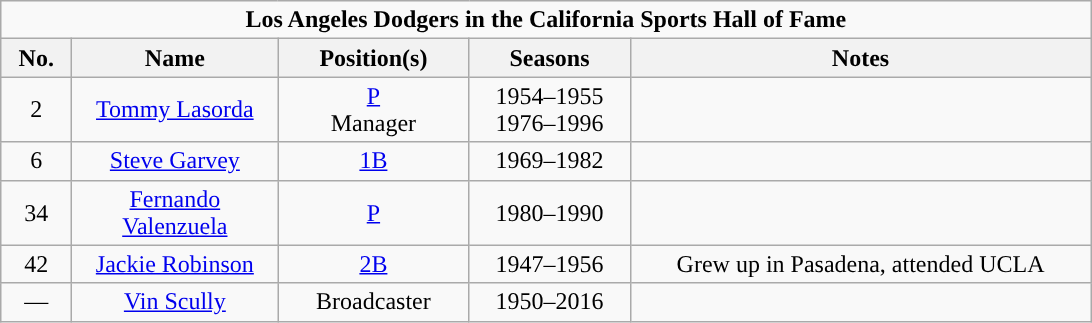<table class="wikitable" style="text-align:center">
<tr>
<td colspan="5"><strong>Los Angeles Dodgers in the California Sports Hall of Fame</strong></td>
</tr>
<tr>
<th style="width:40px; ">No.</th>
<th style="width:130px; ">Name</th>
<th style="width:120px; ">Position(s)</th>
<th style="width:100px; ">Seasons</th>
<th style="width:300px; ">Notes</th>
</tr>
<tr>
<td>2</td>
<td><a href='#'>Tommy Lasorda</a></td>
<td><a href='#'>P</a><br>Manager</td>
<td>1954–1955<br>1976–1996</td>
<td></td>
</tr>
<tr>
<td>6</td>
<td><a href='#'>Steve Garvey</a></td>
<td><a href='#'>1B</a></td>
<td>1969–1982</td>
<td></td>
</tr>
<tr>
<td>34</td>
<td><a href='#'>Fernando Valenzuela</a></td>
<td><a href='#'>P</a></td>
<td>1980–1990</td>
<td></td>
</tr>
<tr>
<td>42</td>
<td><a href='#'>Jackie Robinson</a></td>
<td><a href='#'>2B</a></td>
<td>1947–1956</td>
<td>Grew up in Pasadena, attended UCLA</td>
</tr>
<tr>
<td>—</td>
<td><a href='#'>Vin Scully</a></td>
<td>Broadcaster</td>
<td>1950–2016</td>
<td></td>
</tr>
</table>
